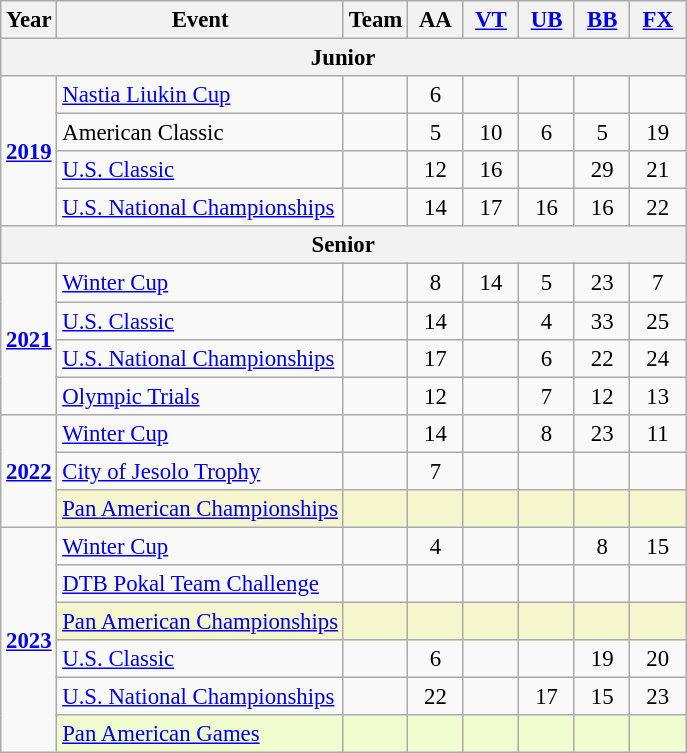<table class="wikitable" style="text-align:center; font-size:95%;">
<tr>
<th align=center>Year</th>
<th align=center>Event</th>
<th style="width:30px;">Team</th>
<th style="width:30px;">AA</th>
<th style="width:30px;"><a href='#'>VT</a></th>
<th style="width:30px;"><a href='#'>UB</a></th>
<th style="width:30px;"><a href='#'>BB</a></th>
<th style="width:30px;"><a href='#'>FX</a></th>
</tr>
<tr>
<th colspan="8">Junior</th>
</tr>
<tr>
<td rowspan="4"><strong><a href='#'>2019</a></strong></td>
<td align=left><a href='#'>Nastia Liukin Cup</a></td>
<td></td>
<td>6</td>
<td></td>
<td></td>
<td></td>
<td></td>
</tr>
<tr>
<td align=left>American Classic</td>
<td></td>
<td>5</td>
<td>10</td>
<td>6</td>
<td>5</td>
<td>19</td>
</tr>
<tr>
<td align=left><a href='#'>U.S. Classic</a></td>
<td></td>
<td>12</td>
<td>16</td>
<td></td>
<td>29</td>
<td>21</td>
</tr>
<tr>
<td align=left><a href='#'>U.S. National Championships</a></td>
<td></td>
<td>14</td>
<td>17</td>
<td>16</td>
<td>16</td>
<td>22</td>
</tr>
<tr>
<th colspan="8">Senior</th>
</tr>
<tr>
<td rowspan="4"><strong><a href='#'>2021</a></strong></td>
<td align=left><a href='#'>Winter Cup</a></td>
<td></td>
<td>8</td>
<td>14</td>
<td>5</td>
<td>23</td>
<td>7</td>
</tr>
<tr>
<td align=left><a href='#'>U.S. Classic</a></td>
<td></td>
<td>14</td>
<td></td>
<td>4</td>
<td>33</td>
<td>25</td>
</tr>
<tr>
<td align=left><a href='#'>U.S. National Championships</a></td>
<td></td>
<td>17</td>
<td></td>
<td>6</td>
<td>22</td>
<td>24</td>
</tr>
<tr>
<td align=left><a href='#'>Olympic Trials</a></td>
<td></td>
<td>12</td>
<td></td>
<td>7</td>
<td>12</td>
<td>13</td>
</tr>
<tr>
<td rowspan="3"><strong><a href='#'>2022</a></strong></td>
<td align=left><a href='#'>Winter Cup</a></td>
<td></td>
<td>14</td>
<td></td>
<td>8</td>
<td>23</td>
<td>11</td>
</tr>
<tr>
<td align=left><a href='#'>City of Jesolo Trophy</a></td>
<td></td>
<td>7</td>
<td></td>
<td></td>
<td></td>
<td></td>
</tr>
<tr bgcolor=#F5F6CE>
<td align=left><a href='#'>Pan American Championships</a></td>
<td></td>
<td></td>
<td></td>
<td></td>
<td></td>
<td></td>
</tr>
<tr>
<td rowspan="6"><strong><a href='#'>2023</a></strong></td>
<td align=left><a href='#'>Winter Cup</a></td>
<td></td>
<td>4</td>
<td></td>
<td></td>
<td>8</td>
<td>15</td>
</tr>
<tr>
<td align=left><a href='#'>DTB Pokal Team Challenge</a></td>
<td></td>
<td></td>
<td></td>
<td></td>
<td></td>
<td></td>
</tr>
<tr bgcolor=#F5F6CE>
<td align=left><a href='#'>Pan American Championships</a></td>
<td></td>
<td></td>
<td></td>
<td></td>
<td></td>
<td></td>
</tr>
<tr>
<td align=left><a href='#'>U.S. Classic</a></td>
<td></td>
<td>6</td>
<td></td>
<td></td>
<td>19</td>
<td>20</td>
</tr>
<tr>
<td align=left><a href='#'>U.S. National Championships</a></td>
<td></td>
<td>22</td>
<td></td>
<td>17</td>
<td>15</td>
<td>23</td>
</tr>
<tr bgcolor=#f0fccf>
<td align=left><a href='#'>Pan American Games</a></td>
<td></td>
<td></td>
<td></td>
<td></td>
<td></td>
<td></td>
</tr>
</table>
